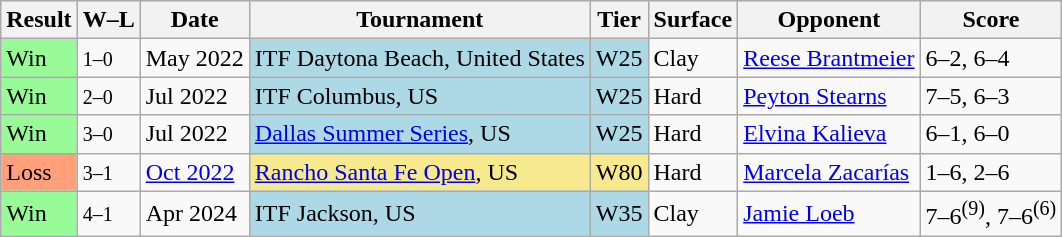<table class="wikitable sortable">
<tr>
<th>Result</th>
<th class=unsortable>W–L</th>
<th>Date</th>
<th>Tournament</th>
<th>Tier</th>
<th>Surface</th>
<th>Opponent</th>
<th class=unsortable>Score</th>
</tr>
<tr>
<td bgcolor=98FB98>Win</td>
<td><small>1–0</small></td>
<td>May 2022</td>
<td style="background:lightblue;">ITF Daytona Beach, United States</td>
<td style="background:lightblue;">W25</td>
<td>Clay</td>
<td> <a href='#'>Reese Brantmeier</a></td>
<td>6–2, 6–4</td>
</tr>
<tr>
<td bgcolor=98FB98>Win</td>
<td><small>2–0</small></td>
<td>Jul 2022</td>
<td style="background:lightblue;">ITF Columbus, US</td>
<td style="background:lightblue;">W25</td>
<td>Hard</td>
<td> <a href='#'>Peyton Stearns</a></td>
<td>7–5, 6–3</td>
</tr>
<tr>
<td bgcolor=98FB98>Win</td>
<td><small>3–0</small></td>
<td>Jul 2022</td>
<td style="background:lightblue;"><a href='#'>Dallas Summer Series</a>, US</td>
<td style="background:lightblue;">W25</td>
<td>Hard</td>
<td> <a href='#'>Elvina Kalieva</a></td>
<td>6–1, 6–0</td>
</tr>
<tr>
<td bgcolor=ffa07a>Loss</td>
<td><small>3–1</small></td>
<td><a href='#'>Oct 2022</a></td>
<td style="background:#f7e98e;"><a href='#'>Rancho Santa Fe Open</a>, US</td>
<td style="background:#f7e98e;">W80</td>
<td>Hard</td>
<td> <a href='#'>Marcela Zacarías</a></td>
<td>1–6, 2–6</td>
</tr>
<tr>
<td bgcolor=98FB98>Win</td>
<td><small>4–1</small></td>
<td>Apr 2024</td>
<td style="background:lightblue;">ITF Jackson, US</td>
<td style="background:lightblue;">W35</td>
<td>Clay</td>
<td> <a href='#'>Jamie Loeb</a></td>
<td>7–6<sup>(9)</sup>, 7–6<sup>(6)</sup></td>
</tr>
</table>
